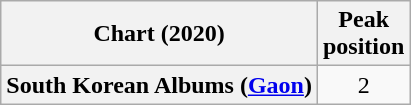<table class="wikitable plainrowheaders" style="text-align:center">
<tr>
<th scope="col">Chart (2020)</th>
<th scope="col">Peak<br>position</th>
</tr>
<tr>
<th scope="row">South Korean Albums (<a href='#'>Gaon</a>)</th>
<td>2</td>
</tr>
</table>
